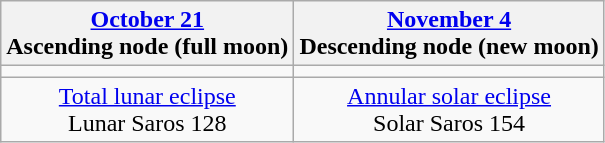<table class="wikitable">
<tr>
<th><a href='#'>October 21</a><br>Ascending node (full moon)<br></th>
<th><a href='#'>November 4</a><br>Descending node (new moon)<br></th>
</tr>
<tr>
<td></td>
<td></td>
</tr>
<tr align=center>
<td><a href='#'>Total lunar eclipse</a><br>Lunar Saros 128</td>
<td><a href='#'>Annular solar eclipse</a><br>Solar Saros 154</td>
</tr>
</table>
